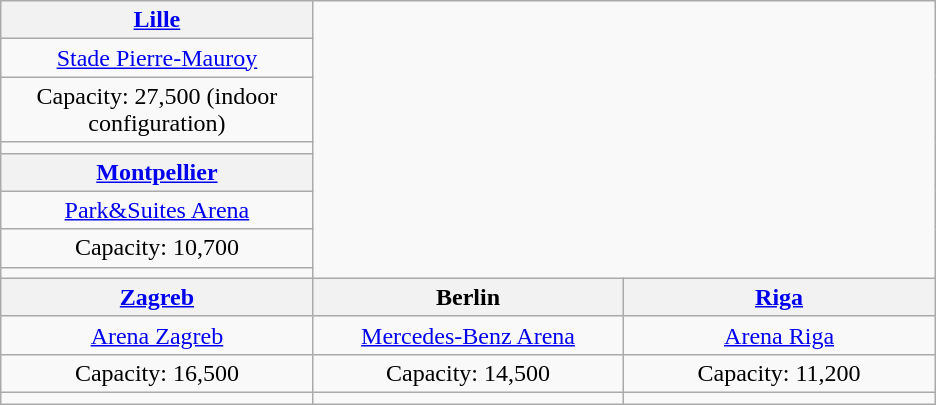<table class="wikitable" style="text-align:center;margin:1em auto;">
<tr>
<th width=200px><a href='#'>Lille</a></th>
<td colspan=2 rowspan=8></td>
</tr>
<tr>
<td><a href='#'>Stade Pierre-Mauroy</a></td>
</tr>
<tr>
<td>Capacity: 27,500 (indoor configuration)</td>
</tr>
<tr>
<td></td>
</tr>
<tr>
<th><a href='#'>Montpellier</a></th>
</tr>
<tr>
<td><a href='#'>Park&Suites Arena</a></td>
</tr>
<tr>
<td>Capacity: 10,700</td>
</tr>
<tr>
<td></td>
</tr>
<tr>
<th width=200px><a href='#'>Zagreb</a></th>
<th width=200px>Berlin</th>
<th width=200px><a href='#'>Riga</a></th>
</tr>
<tr>
<td><a href='#'>Arena Zagreb</a></td>
<td><a href='#'>Mercedes-Benz Arena</a></td>
<td><a href='#'>Arena Riga</a></td>
</tr>
<tr>
<td>Capacity: 16,500</td>
<td>Capacity: 14,500</td>
<td>Capacity: 11,200</td>
</tr>
<tr>
<td></td>
<td></td>
<td></td>
</tr>
</table>
